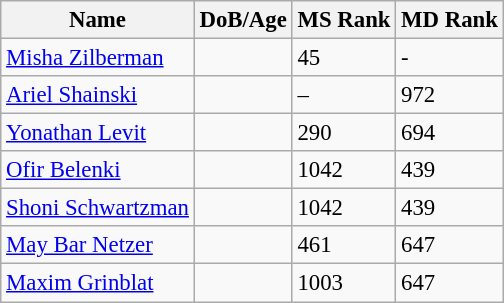<table class="wikitable" style="text-align: left; font-size:95%;">
<tr>
<th>Name</th>
<th>DoB/Age</th>
<th>MS Rank</th>
<th>MD Rank</th>
</tr>
<tr>
<td><a href='#'>Misha Zilberman</a></td>
<td></td>
<td>45</td>
<td>-</td>
</tr>
<tr>
<td><a href='#'>Ariel Shainski</a></td>
<td></td>
<td>–</td>
<td>972</td>
</tr>
<tr>
<td><a href='#'>Yonathan Levit</a></td>
<td></td>
<td>290</td>
<td>694</td>
</tr>
<tr>
<td><a href='#'>Ofir Belenki</a></td>
<td></td>
<td>1042</td>
<td>439</td>
</tr>
<tr>
<td><a href='#'>Shoni Schwartzman</a></td>
<td></td>
<td>1042</td>
<td>439</td>
</tr>
<tr>
<td><a href='#'>May Bar Netzer</a></td>
<td></td>
<td>461</td>
<td>647</td>
</tr>
<tr>
<td><a href='#'>Maxim Grinblat</a></td>
<td></td>
<td>1003</td>
<td>647</td>
</tr>
</table>
